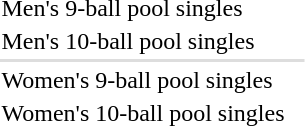<table>
<tr>
<td rowspan=2>Men's 9-ball pool singles</td>
<td rowspan=2></td>
<td rowspan=2></td>
<td></td>
</tr>
<tr>
<td></td>
</tr>
<tr>
<td rowspan=2>Men's 10-ball pool singles</td>
<td rowspan=2></td>
<td rowspan=2></td>
<td></td>
</tr>
<tr>
<td></td>
</tr>
<tr bgcolor=#dddddd>
<td colspan=4></td>
</tr>
<tr>
<td rowspan=2>Women's 9-ball pool singles</td>
<td rowspan=2></td>
<td rowspan=2></td>
<td></td>
</tr>
<tr>
<td></td>
</tr>
<tr>
<td rowspan=2>Women's 10-ball pool singles</td>
<td rowspan=2></td>
<td rowspan=2></td>
<td></td>
</tr>
<tr>
<td></td>
</tr>
</table>
